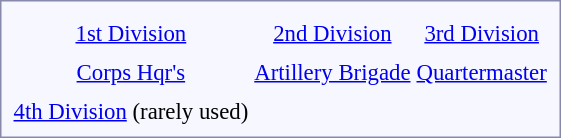<table style="border:1px solid #8888aa; background-color:#f7f8ff; padding:5px; font-size:95%; float: left; margin: 0px 12px 12px 0px;">
<tr>
<td align="center"></td>
<td></td>
<td></td>
</tr>
<tr>
<td align="center"><a href='#'>1st Division</a></td>
<td align="center"><a href='#'>2nd Division</a></td>
<td align="center"><a href='#'>3rd Division</a></td>
</tr>
<tr>
<td align="center"></td>
<td></td>
<td></td>
</tr>
<tr>
<td align="center"><a href='#'>Corps Hqr's</a></td>
<td align="center"><a href='#'>Artillery Brigade</a></td>
<td align="center"><a href='#'>Quartermaster</a></td>
</tr>
<tr>
<td align="center"></td>
<td></td>
<td></td>
</tr>
<tr>
<td align="center"><a href='#'>4th Division</a> (rarely used)</td>
<td></td>
<td></td>
</tr>
</table>
